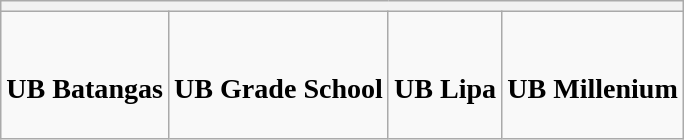<table class="wikitable sortable">
<tr>
<th colspan="4"></th>
</tr>
<tr>
<td><br><h3>UB Batangas</h3></td>
<td><br><h3>UB Grade School</h3></td>
<td><br><h3>UB Lipa</h3></td>
<td><br><h3>UB Millenium</h3></td>
</tr>
</table>
